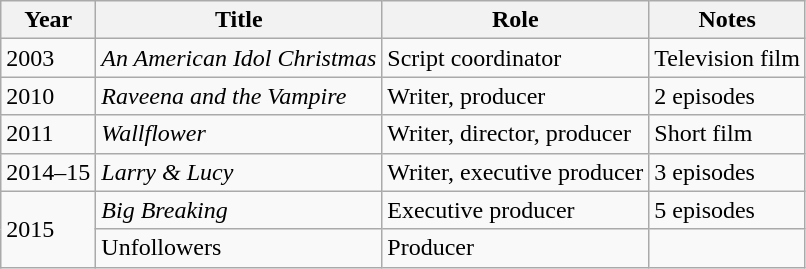<table class="wikitable sortable">
<tr>
<th>Year</th>
<th>Title</th>
<th>Role</th>
<th>Notes</th>
</tr>
<tr>
<td>2003</td>
<td><em>An American Idol Christmas</em></td>
<td>Script coordinator</td>
<td>Television film</td>
</tr>
<tr>
<td>2010</td>
<td><em>Raveena and the Vampire</em></td>
<td>Writer, producer</td>
<td>2 episodes</td>
</tr>
<tr>
<td>2011</td>
<td><em>Wallflower</em></td>
<td>Writer, director, producer</td>
<td>Short film</td>
</tr>
<tr>
<td>2014–15</td>
<td><em>Larry & Lucy</em></td>
<td>Writer, executive producer</td>
<td>3 episodes</td>
</tr>
<tr>
<td rowspan=2>2015</td>
<td><em>Big Breaking<strong></td>
<td>Executive producer</td>
<td>5 episodes</td>
</tr>
<tr>
<td></em>Unfollowers<em></td>
<td>Producer</td>
<td></td>
</tr>
</table>
